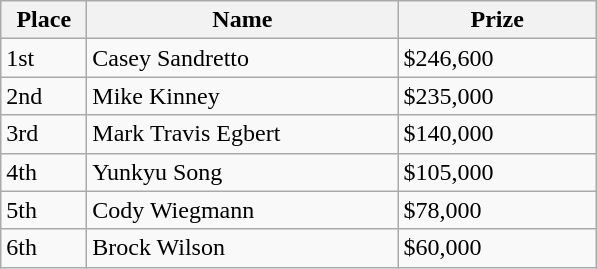<table class="wikitable">
<tr>
<th style="width:50px;">Place</th>
<th style="width:200px;">Name</th>
<th style="width:125px;">Prize</th>
</tr>
<tr>
<td>1st</td>
<td> Casey Sandretto</td>
<td>$246,600</td>
</tr>
<tr>
<td>2nd</td>
<td> Mike Kinney</td>
<td>$235,000</td>
</tr>
<tr>
<td>3rd</td>
<td> Mark Travis Egbert</td>
<td>$140,000</td>
</tr>
<tr>
<td>4th</td>
<td> Yunkyu Song</td>
<td>$105,000</td>
</tr>
<tr>
<td>5th</td>
<td> Cody Wiegmann</td>
<td>$78,000</td>
</tr>
<tr>
<td>6th</td>
<td> Brock Wilson</td>
<td>$60,000</td>
</tr>
</table>
